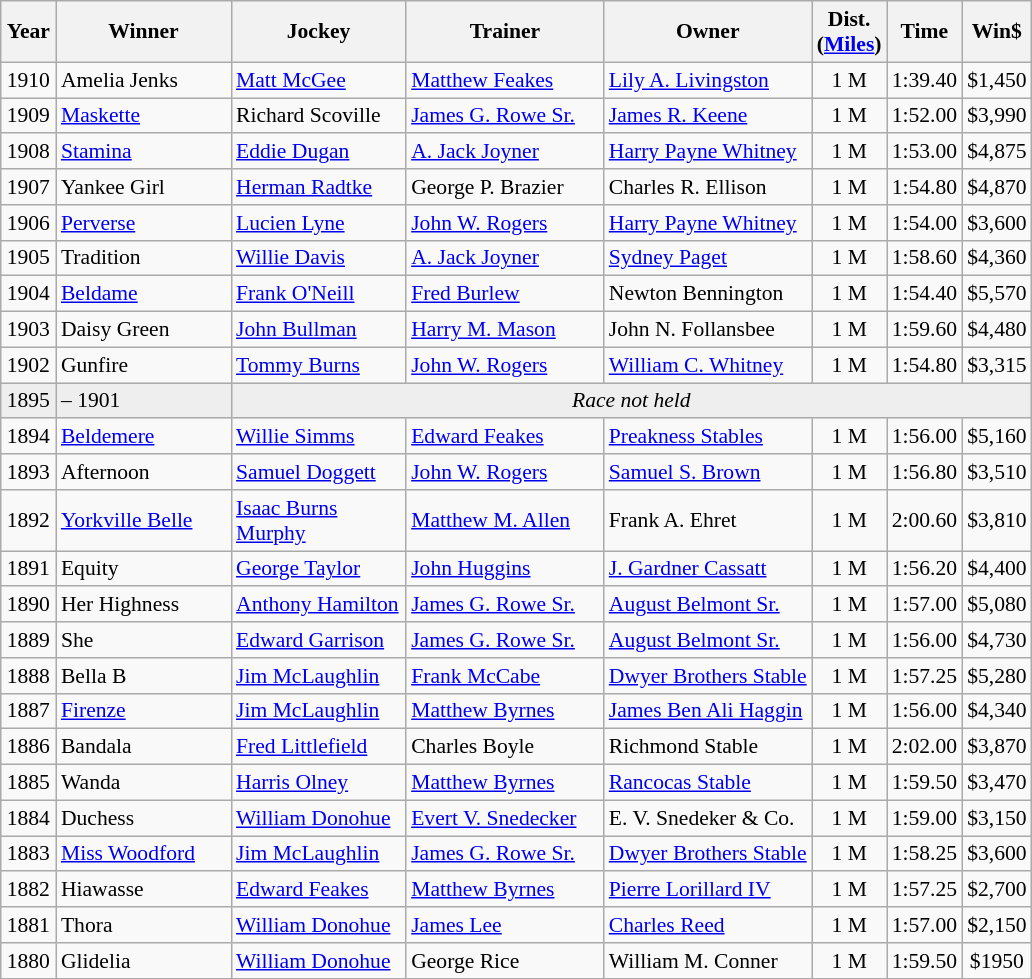<table class="wikitable sortable" style="font-size:90%">
<tr>
<th style="width:30px">Year<br></th>
<th style="width:110px">Winner<br></th>
<th style="width:110px">Jockey<br></th>
<th style="width:125px">Trainer<br></th>
<th>Owner<br></th>
<th style="width:25px">Dist.<br> <span>(<a href='#'>Miles</a>)</span></th>
<th style="width:25px">Time<br></th>
<th style="width:25px">Win$</th>
</tr>
<tr>
<td align=center>1910</td>
<td>Amelia Jenks</td>
<td><a href='#'>Matt McGee</a></td>
<td><a href='#'>Matthew Feakes</a></td>
<td><a href='#'>Lily A. Livingston</a></td>
<td align=center>1<span> M</span></td>
<td align=center>1:39.40</td>
<td align=center>$1,450</td>
</tr>
<tr>
<td align=center>1909</td>
<td><a href='#'>Maskette</a></td>
<td>Richard Scoville</td>
<td><a href='#'>James G. Rowe Sr.</a></td>
<td><a href='#'>James R. Keene</a></td>
<td align=center>1<span> M</span></td>
<td align=center>1:52.00</td>
<td align=center>$3,990</td>
</tr>
<tr>
<td align=center>1908</td>
<td><a href='#'>Stamina</a></td>
<td><a href='#'>Eddie Dugan</a></td>
<td><a href='#'>A. Jack Joyner</a></td>
<td><a href='#'>Harry Payne Whitney</a></td>
<td align=center>1<span> M</span></td>
<td align=center>1:53.00</td>
<td align=center>$4,875</td>
</tr>
<tr>
<td align=center>1907</td>
<td>Yankee Girl</td>
<td><a href='#'>Herman Radtke</a></td>
<td>George P. Brazier</td>
<td>Charles R. Ellison</td>
<td align=center>1<span> M</span></td>
<td align=center>1:54.80</td>
<td align=center>$4,870</td>
</tr>
<tr>
<td align=center>1906</td>
<td><a href='#'>Perverse</a></td>
<td><a href='#'>Lucien Lyne</a></td>
<td><a href='#'>John W. Rogers</a></td>
<td><a href='#'>Harry Payne Whitney</a></td>
<td align=center>1<span> M</span></td>
<td align=center>1:54.00</td>
<td align=center>$3,600</td>
</tr>
<tr>
<td align=center>1905</td>
<td>Tradition</td>
<td><a href='#'>Willie Davis</a></td>
<td><a href='#'>A. Jack Joyner</a></td>
<td><a href='#'>Sydney Paget</a></td>
<td align=center>1<span> M</span></td>
<td align=center>1:58.60</td>
<td align=center>$4,360</td>
</tr>
<tr>
<td align=center>1904</td>
<td><a href='#'>Beldame</a></td>
<td><a href='#'>Frank O'Neill</a></td>
<td><a href='#'>Fred Burlew</a></td>
<td>Newton Bennington</td>
<td align=center>1<span> M</span></td>
<td align=center>1:54.40</td>
<td align=center>$5,570</td>
</tr>
<tr>
<td align=center>1903</td>
<td>Daisy Green</td>
<td><a href='#'>John Bullman</a></td>
<td><a href='#'>Harry M. Mason</a></td>
<td>John N. Follansbee</td>
<td align=center>1<span> M</span></td>
<td align=center>1:59.60</td>
<td align=center>$4,480</td>
</tr>
<tr>
<td align=center>1902</td>
<td>Gunfire</td>
<td><a href='#'>Tommy Burns</a></td>
<td><a href='#'>John W. Rogers</a></td>
<td><a href='#'>William C. Whitney</a></td>
<td align=center>1<span> M</span></td>
<td align=center>1:54.80</td>
<td align=center>$3,315</td>
</tr>
<tr bgcolor="#eeeeee">
<td align=center>1895</td>
<td>– 1901</td>
<td align=center  colspan=9><em>Race not held</em></td>
</tr>
<tr>
<td align=center>1894</td>
<td><a href='#'>Beldemere</a></td>
<td><a href='#'>Willie Simms</a></td>
<td><a href='#'>Edward Feakes</a></td>
<td><a href='#'>Preakness Stables</a></td>
<td align=center>1<span> M</span></td>
<td align=center>1:56.00</td>
<td align=center>$5,160</td>
</tr>
<tr>
<td align=center>1893</td>
<td>Afternoon</td>
<td><a href='#'>Samuel Doggett</a></td>
<td><a href='#'>John W. Rogers</a></td>
<td><a href='#'>Samuel S. Brown</a></td>
<td align=center>1<span> M</span></td>
<td align=center>1:56.80</td>
<td align=center>$3,510</td>
</tr>
<tr>
<td align=center>1892</td>
<td><a href='#'>Yorkville Belle</a></td>
<td><a href='#'>Isaac Burns Murphy</a></td>
<td><a href='#'>Matthew M. Allen</a></td>
<td>Frank A. Ehret</td>
<td align=center>1<span> M</span></td>
<td align=center>2:00.60</td>
<td align=center>$3,810</td>
</tr>
<tr>
<td align=center>1891</td>
<td>Equity</td>
<td><a href='#'>George Taylor</a></td>
<td><a href='#'>John Huggins</a></td>
<td><a href='#'>J. Gardner Cassatt</a></td>
<td align=center>1<span> M</span></td>
<td align=center>1:56.20</td>
<td align=center>$4,400</td>
</tr>
<tr>
<td align=center>1890</td>
<td>Her Highness</td>
<td><a href='#'>Anthony Hamilton</a></td>
<td><a href='#'>James G. Rowe Sr.</a></td>
<td><a href='#'>August Belmont Sr.</a></td>
<td align=center>1<span> M</span></td>
<td align=center>1:57.00</td>
<td align=center>$5,080</td>
</tr>
<tr>
<td align=center>1889</td>
<td>She</td>
<td><a href='#'>Edward Garrison</a></td>
<td><a href='#'>James G. Rowe Sr.</a></td>
<td><a href='#'>August Belmont Sr.</a></td>
<td align=center>1<span> M</span></td>
<td align=center>1:56.00</td>
<td align=center>$4,730</td>
</tr>
<tr>
<td align=center>1888</td>
<td>Bella B</td>
<td><a href='#'>Jim McLaughlin</a></td>
<td><a href='#'>Frank McCabe</a></td>
<td><a href='#'>Dwyer Brothers Stable</a></td>
<td align=center>1<span> M</span></td>
<td align=center>1:57.25</td>
<td align=center>$5,280</td>
</tr>
<tr>
<td align=center>1887</td>
<td><a href='#'>Firenze</a></td>
<td><a href='#'>Jim McLaughlin</a></td>
<td><a href='#'>Matthew Byrnes</a></td>
<td><a href='#'>James Ben Ali Haggin</a></td>
<td align=center>1<span> M</span></td>
<td align=center>1:56.00</td>
<td align=center>$4,340</td>
</tr>
<tr>
<td align=center>1886</td>
<td>Bandala</td>
<td><a href='#'>Fred Littlefield</a></td>
<td>Charles Boyle</td>
<td>Richmond Stable</td>
<td align=center>1<span> M</span></td>
<td align=center>2:02.00</td>
<td align=center>$3,870</td>
</tr>
<tr>
<td align=center>1885</td>
<td>Wanda</td>
<td><a href='#'>Harris Olney</a></td>
<td><a href='#'>Matthew Byrnes</a></td>
<td><a href='#'>Rancocas Stable</a></td>
<td align=center>1<span> M</span></td>
<td align=center>1:59.50</td>
<td align=center>$3,470</td>
</tr>
<tr>
<td align=center>1884</td>
<td>Duchess</td>
<td><a href='#'>William Donohue</a></td>
<td><a href='#'>Evert V. Snedecker</a></td>
<td>E. V. Snedeker & Co.</td>
<td align=center>1<span> M</span></td>
<td align=center>1:59.00</td>
<td align=center>$3,150</td>
</tr>
<tr>
<td align=center>1883</td>
<td><a href='#'>Miss Woodford</a></td>
<td><a href='#'>Jim McLaughlin</a></td>
<td><a href='#'>James G. Rowe Sr.</a></td>
<td><a href='#'>Dwyer Brothers Stable</a></td>
<td align=center>1<span> M</span></td>
<td align=center>1:58.25</td>
<td align=center>$3,600</td>
</tr>
<tr>
<td align=center>1882</td>
<td>Hiawasse</td>
<td><a href='#'>Edward Feakes</a></td>
<td><a href='#'>Matthew Byrnes</a></td>
<td><a href='#'>Pierre Lorillard IV</a></td>
<td align=center>1<span> M</span></td>
<td align=center>1:57.25</td>
<td align=center>$2,700</td>
</tr>
<tr>
<td align=center>1881</td>
<td>Thora</td>
<td><a href='#'>William Donohue</a></td>
<td><a href='#'>James Lee</a></td>
<td><a href='#'>Charles Reed</a></td>
<td align=center>1<span> M</span></td>
<td align=center>1:57.00</td>
<td align=center>$2,150</td>
</tr>
<tr>
<td align=center>1880</td>
<td>Glidelia</td>
<td><a href='#'>William Donohue</a></td>
<td>George Rice</td>
<td>William M. Conner</td>
<td align=center>1<span> M</span></td>
<td align=center>1:59.50</td>
<td align=center>$1950</td>
</tr>
<tr>
</tr>
</table>
